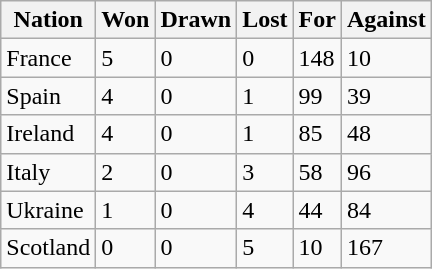<table class="wikitable">
<tr>
<th>Nation</th>
<th>Won</th>
<th>Drawn</th>
<th>Lost</th>
<th>For</th>
<th>Against</th>
</tr>
<tr>
<td>France</td>
<td>5</td>
<td>0</td>
<td>0</td>
<td>148</td>
<td>10</td>
</tr>
<tr>
<td>Spain</td>
<td>4</td>
<td>0</td>
<td>1</td>
<td>99</td>
<td>39</td>
</tr>
<tr>
<td>Ireland</td>
<td>4</td>
<td>0</td>
<td>1</td>
<td>85</td>
<td>48</td>
</tr>
<tr>
<td>Italy</td>
<td>2</td>
<td>0</td>
<td>3</td>
<td>58</td>
<td>96</td>
</tr>
<tr>
<td>Ukraine</td>
<td>1</td>
<td>0</td>
<td>4</td>
<td>44</td>
<td>84</td>
</tr>
<tr>
<td>Scotland</td>
<td>0</td>
<td>0</td>
<td>5</td>
<td>10</td>
<td>167</td>
</tr>
</table>
